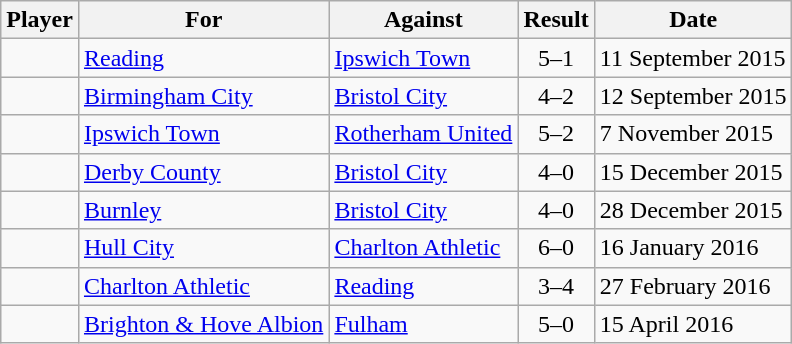<table class="wikitable sortable">
<tr>
<th>Player</th>
<th>For</th>
<th>Against</th>
<th style="text-align:center;">Result</th>
<th>Date</th>
</tr>
<tr>
<td> </td>
<td><a href='#'>Reading</a></td>
<td><a href='#'>Ipswich Town</a></td>
<td style="text-align:center;">5–1</td>
<td>11 September 2015</td>
</tr>
<tr>
<td> </td>
<td><a href='#'>Birmingham City</a></td>
<td><a href='#'>Bristol City</a></td>
<td style="text-align:center;">4–2</td>
<td>12 September 2015</td>
</tr>
<tr>
<td> </td>
<td><a href='#'>Ipswich Town</a></td>
<td><a href='#'>Rotherham United</a></td>
<td style="text-align:center;">5–2</td>
<td>7 November 2015</td>
</tr>
<tr>
<td> </td>
<td><a href='#'>Derby County</a></td>
<td><a href='#'>Bristol City</a></td>
<td style="text-align:center;">4–0</td>
<td>15 December 2015</td>
</tr>
<tr>
<td> </td>
<td><a href='#'>Burnley</a></td>
<td><a href='#'>Bristol City</a></td>
<td style="text-align:center;">4–0</td>
<td>28 December 2015</td>
</tr>
<tr>
<td> </td>
<td><a href='#'>Hull City</a></td>
<td><a href='#'>Charlton Athletic</a></td>
<td style="text-align:center;">6–0</td>
<td>16 January 2016</td>
</tr>
<tr>
<td> </td>
<td><a href='#'>Charlton Athletic</a></td>
<td><a href='#'>Reading</a></td>
<td style="text-align:center;">3–4</td>
<td>27 February 2016</td>
</tr>
<tr>
<td> </td>
<td><a href='#'>Brighton & Hove Albion</a></td>
<td><a href='#'>Fulham</a></td>
<td style="text-align:center;">5–0</td>
<td>15 April 2016</td>
</tr>
</table>
